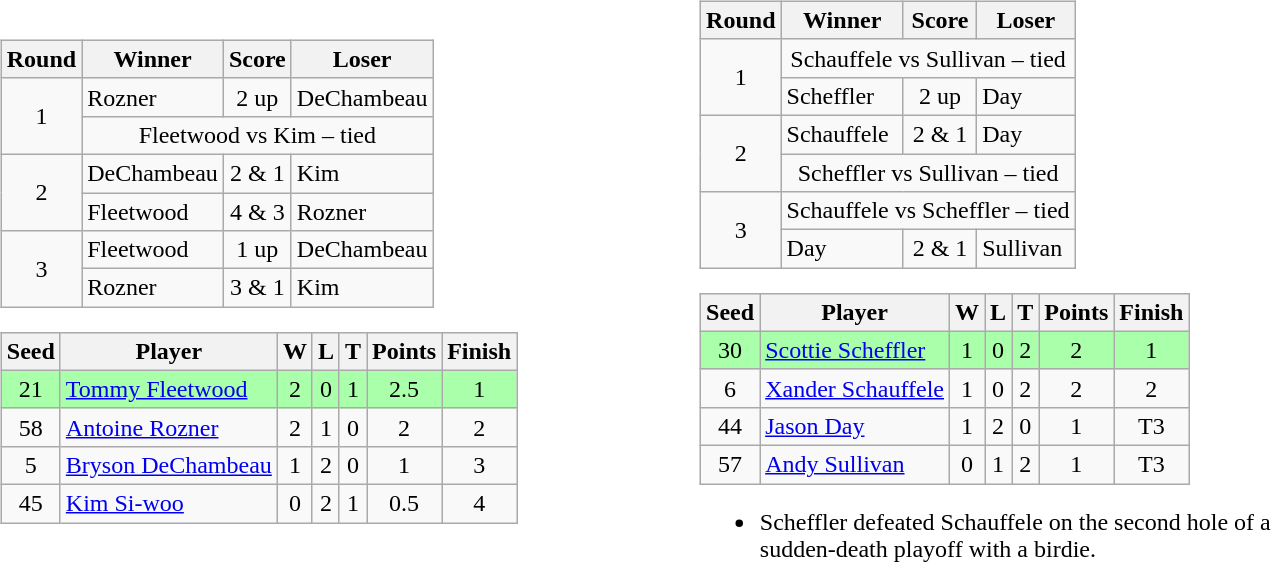<table style="width: 60em">
<tr>
<td><br><table class="wikitable">
<tr>
<th>Round</th>
<th>Winner</th>
<th>Score</th>
<th>Loser</th>
</tr>
<tr>
<td align=center rowspan=2>1</td>
<td>Rozner</td>
<td align=center>2 up</td>
<td>DeChambeau</td>
</tr>
<tr>
<td colspan=3 align=center>Fleetwood vs Kim – tied</td>
</tr>
<tr>
<td align=center rowspan=2>2</td>
<td>DeChambeau</td>
<td align=center>2 & 1</td>
<td>Kim</td>
</tr>
<tr>
<td>Fleetwood</td>
<td align=center>4 & 3</td>
<td>Rozner</td>
</tr>
<tr>
<td align=center rowspan=2>3</td>
<td>Fleetwood</td>
<td align=center>1 up</td>
<td>DeChambeau</td>
</tr>
<tr>
<td>Rozner</td>
<td align=center>3 & 1</td>
<td>Kim</td>
</tr>
</table>
<table class="wikitable" style="text-align:center">
<tr>
<th>Seed</th>
<th>Player</th>
<th>W</th>
<th>L</th>
<th>T</th>
<th>Points</th>
<th>Finish</th>
</tr>
<tr style="background:#aaffaa;">
<td>21</td>
<td align=left> <a href='#'>Tommy Fleetwood</a></td>
<td>2</td>
<td>0</td>
<td>1</td>
<td>2.5</td>
<td>1</td>
</tr>
<tr>
<td>58</td>
<td align=left> <a href='#'>Antoine Rozner</a></td>
<td>2</td>
<td>1</td>
<td>0</td>
<td>2</td>
<td>2</td>
</tr>
<tr>
<td>5</td>
<td align=left> <a href='#'>Bryson DeChambeau</a></td>
<td>1</td>
<td>2</td>
<td>0</td>
<td>1</td>
<td>3</td>
</tr>
<tr>
<td>45</td>
<td align=left> <a href='#'>Kim Si-woo</a></td>
<td>0</td>
<td>2</td>
<td>1</td>
<td>0.5</td>
<td>4</td>
</tr>
</table>
</td>
<td><br><table class="wikitable">
<tr>
<th>Round</th>
<th>Winner</th>
<th>Score</th>
<th>Loser</th>
</tr>
<tr>
<td align=center rowspan=2>1</td>
<td colspan=3 align=center>Schauffele vs Sullivan – tied</td>
</tr>
<tr>
<td>Scheffler</td>
<td align=center>2 up</td>
<td>Day</td>
</tr>
<tr>
<td align=center rowspan=2>2</td>
<td>Schauffele</td>
<td align=center>2 & 1</td>
<td>Day</td>
</tr>
<tr>
<td colspan=3 align=center>Scheffler vs Sullivan – tied</td>
</tr>
<tr>
<td align=center rowspan=2>3</td>
<td colspan=3 align=center>Schauffele vs Scheffler – tied</td>
</tr>
<tr>
<td>Day</td>
<td align=center>2 & 1</td>
<td>Sullivan</td>
</tr>
</table>
<table class="wikitable" style="text-align:center">
<tr>
<th>Seed</th>
<th>Player</th>
<th>W</th>
<th>L</th>
<th>T</th>
<th>Points</th>
<th>Finish</th>
</tr>
<tr style="background:#aaffaa;">
<td>30</td>
<td align=left> <a href='#'>Scottie Scheffler</a></td>
<td>1</td>
<td>0</td>
<td>2</td>
<td>2</td>
<td>1</td>
</tr>
<tr>
<td>6</td>
<td align=left> <a href='#'>Xander Schauffele</a></td>
<td>1</td>
<td>0</td>
<td>2</td>
<td>2</td>
<td>2</td>
</tr>
<tr>
<td>44</td>
<td align=left> <a href='#'>Jason Day</a></td>
<td>1</td>
<td>2</td>
<td>0</td>
<td>1</td>
<td>T3</td>
</tr>
<tr>
<td>57</td>
<td align=left> <a href='#'>Andy Sullivan</a></td>
<td>0</td>
<td>1</td>
<td>2</td>
<td>1</td>
<td>T3</td>
</tr>
</table>
<ul><li>Scheffler defeated Schauffele on the second hole of a<br>sudden-death playoff with a birdie.</li></ul></td>
</tr>
</table>
